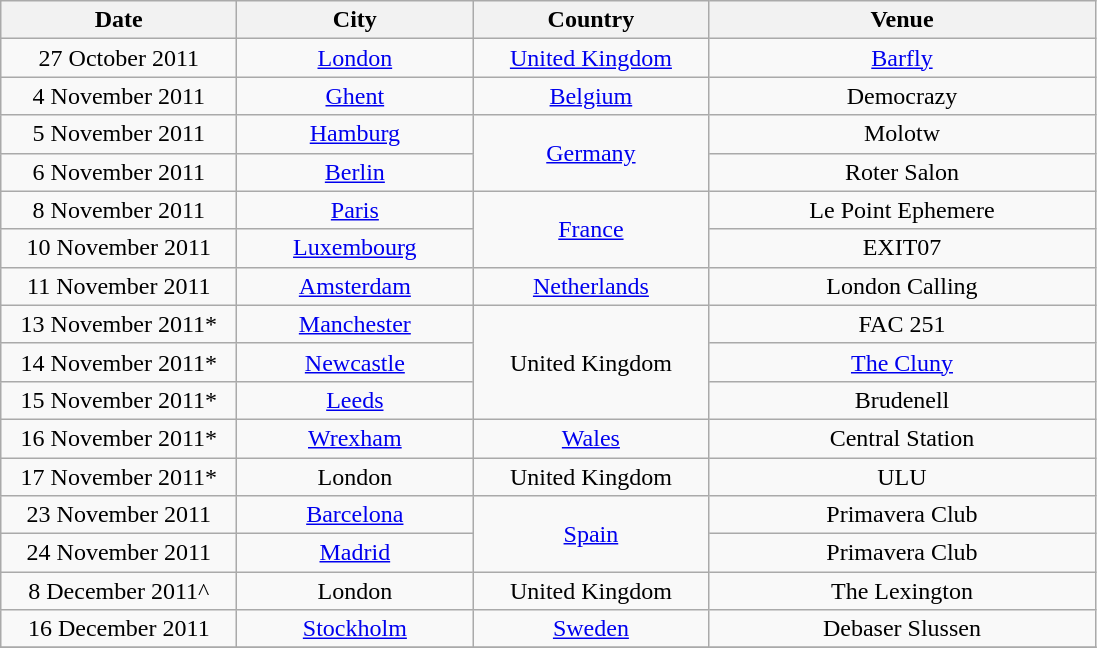<table class="wikitable" style="text-align:center;">
<tr>
<th style="width:150px;">Date</th>
<th style="width:150px;">City</th>
<th style="width:150px;">Country</th>
<th style="width:250px;">Venue</th>
</tr>
<tr>
<td>27 October 2011</td>
<td><a href='#'>London</a></td>
<td><a href='#'>United Kingdom</a></td>
<td><a href='#'>Barfly</a></td>
</tr>
<tr>
<td>4 November 2011</td>
<td><a href='#'>Ghent</a></td>
<td><a href='#'>Belgium</a></td>
<td>Democrazy</td>
</tr>
<tr>
<td>5 November 2011</td>
<td><a href='#'>Hamburg</a></td>
<td rowspan="2"><a href='#'>Germany</a></td>
<td>Molotw</td>
</tr>
<tr>
<td>6 November 2011</td>
<td><a href='#'>Berlin</a></td>
<td>Roter Salon</td>
</tr>
<tr>
<td>8 November 2011</td>
<td><a href='#'>Paris</a></td>
<td rowspan="2"><a href='#'>France</a></td>
<td>Le Point Ephemere</td>
</tr>
<tr>
<td>10 November 2011</td>
<td><a href='#'>Luxembourg</a></td>
<td>EXIT07</td>
</tr>
<tr>
<td>11 November 2011</td>
<td><a href='#'>Amsterdam</a></td>
<td><a href='#'>Netherlands</a></td>
<td>London Calling</td>
</tr>
<tr>
<td>13 November 2011*</td>
<td><a href='#'>Manchester</a></td>
<td rowspan="3">United Kingdom</td>
<td>FAC 251</td>
</tr>
<tr>
<td>14 November 2011*</td>
<td><a href='#'>Newcastle</a></td>
<td><a href='#'>The Cluny</a></td>
</tr>
<tr>
<td>15 November 2011*</td>
<td><a href='#'>Leeds</a></td>
<td>Brudenell</td>
</tr>
<tr>
<td>16 November 2011*</td>
<td><a href='#'>Wrexham</a></td>
<td><a href='#'>Wales</a></td>
<td>Central Station</td>
</tr>
<tr>
<td>17 November 2011*</td>
<td>London</td>
<td>United Kingdom</td>
<td>ULU</td>
</tr>
<tr>
<td>23 November 2011</td>
<td><a href='#'>Barcelona</a></td>
<td rowspan="2"><a href='#'>Spain</a></td>
<td>Primavera Club</td>
</tr>
<tr>
<td>24 November 2011</td>
<td><a href='#'>Madrid</a></td>
<td>Primavera Club</td>
</tr>
<tr>
<td>8 December 2011^</td>
<td>London</td>
<td>United Kingdom</td>
<td>The Lexington</td>
</tr>
<tr>
<td>16 December 2011</td>
<td><a href='#'>Stockholm</a></td>
<td><a href='#'>Sweden</a></td>
<td>Debaser Slussen</td>
</tr>
<tr>
</tr>
</table>
